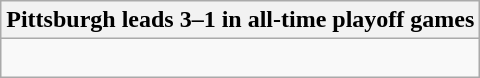<table class="wikitable collapsible collapsed">
<tr>
<th>Pittsburgh leads 3–1 in all-time playoff games</th>
</tr>
<tr>
<td><br>


</td>
</tr>
</table>
